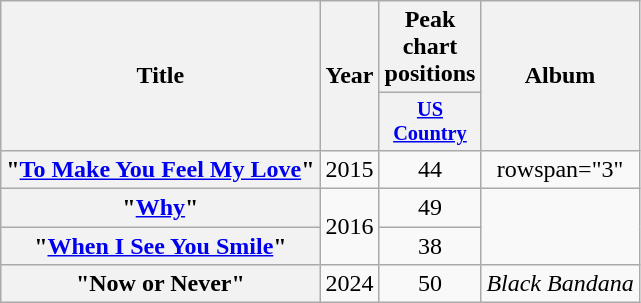<table class="wikitable plainrowheaders" style="text-align:center;">
<tr>
<th scope="col" rowspan="2">Title</th>
<th scope="col" rowspan="2">Year</th>
<th scope="col" colspan="1">Peak chart positions</th>
<th scope="col" rowspan="2">Album</th>
</tr>
<tr>
<th scope="col" style="width:3em;font-size:85%;"><a href='#'>US<br>Country</a><br></th>
</tr>
<tr>
<th scope="row">"<a href='#'>To Make You Feel My Love</a>"</th>
<td>2015</td>
<td>44</td>
<td>rowspan="3" </td>
</tr>
<tr>
<th scope="row">"<a href='#'>Why</a>"</th>
<td rowspan=2>2016</td>
<td>49</td>
</tr>
<tr>
<th scope="row">"<a href='#'>When I See You Smile</a>"</th>
<td>38</td>
</tr>
<tr>
<th scope="row">"Now or Never"<br></th>
<td>2024</td>
<td>50</td>
<td><em>Black Bandana</em></td>
</tr>
</table>
